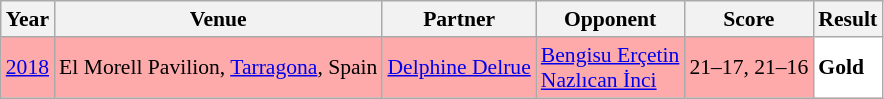<table class="sortable wikitable" style="font-size: 90%;">
<tr>
<th>Year</th>
<th>Venue</th>
<th>Partner</th>
<th>Opponent</th>
<th>Score</th>
<th>Result</th>
</tr>
<tr style="background:#FFAAAA">
<td align="center"><a href='#'>2018</a></td>
<td align="left">El Morell Pavilion, <a href='#'>Tarragona</a>, Spain</td>
<td align="left"> <a href='#'>Delphine Delrue</a></td>
<td align="left"> <a href='#'>Bengisu Erçetin</a><br> <a href='#'>Nazlıcan İnci</a></td>
<td align="left">21–17, 21–16</td>
<td style="text-align:left; background:white"> <strong>Gold</strong></td>
</tr>
</table>
